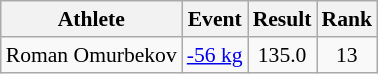<table class="wikitable" style="font-size:90%">
<tr>
<th>Athlete</th>
<th>Event</th>
<th>Result</th>
<th>Rank</th>
</tr>
<tr>
<td>Roman Omurbekov</td>
<td><a href='#'>-56 kg</a></td>
<td align="center">135.0</td>
<td align="center">13</td>
</tr>
</table>
